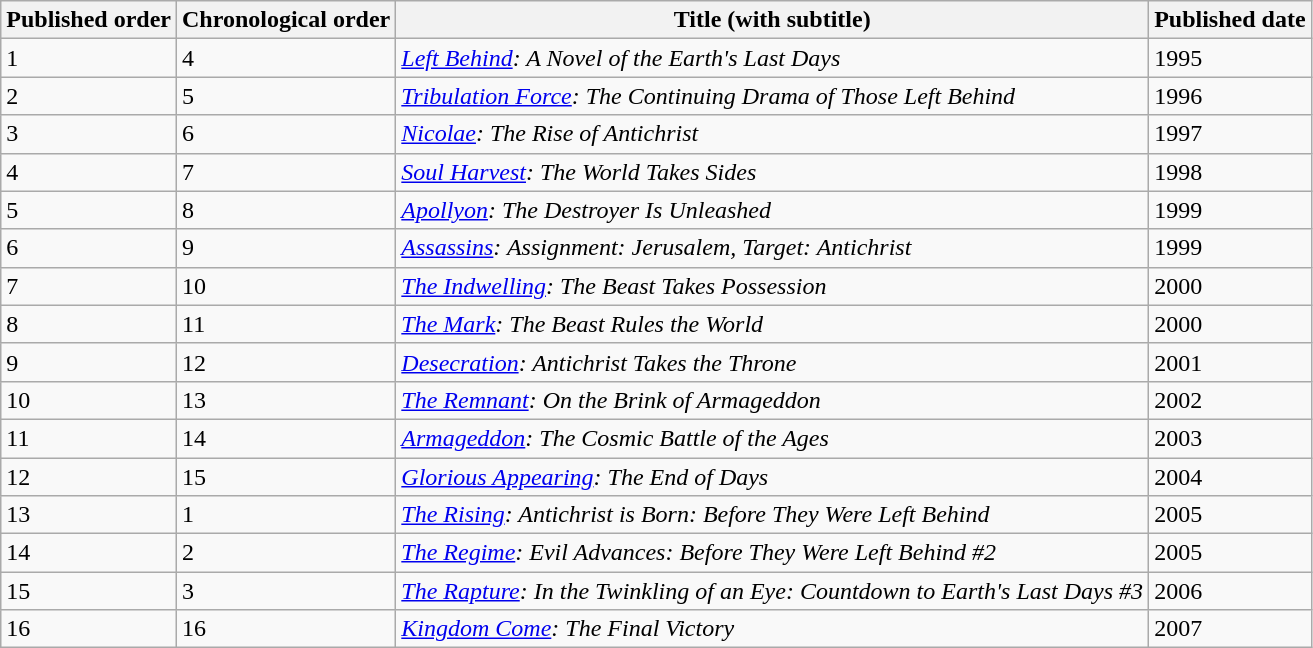<table class="wikitable sortable">
<tr>
<th>Published order</th>
<th>Chronological order</th>
<th>Title (with subtitle)</th>
<th>Published date</th>
</tr>
<tr>
<td>1</td>
<td>4</td>
<td><em><a href='#'>Left Behind</a>: A Novel of the Earth's Last Days</em></td>
<td>1995</td>
</tr>
<tr>
<td>2</td>
<td>5</td>
<td><em><a href='#'>Tribulation Force</a>: The Continuing Drama of Those Left Behind</em></td>
<td>1996</td>
</tr>
<tr>
<td>3</td>
<td>6</td>
<td><em><a href='#'>Nicolae</a>: The Rise of Antichrist</em></td>
<td>1997</td>
</tr>
<tr>
<td>4</td>
<td>7</td>
<td><em><a href='#'>Soul Harvest</a>: The World Takes Sides</em></td>
<td>1998</td>
</tr>
<tr>
<td>5</td>
<td>8</td>
<td><em><a href='#'>Apollyon</a>: The Destroyer Is Unleashed</em></td>
<td>1999</td>
</tr>
<tr>
<td>6</td>
<td>9</td>
<td><em><a href='#'>Assassins</a>: Assignment: Jerusalem, Target: Antichrist</em></td>
<td>1999</td>
</tr>
<tr>
<td>7</td>
<td>10</td>
<td><em><a href='#'>The Indwelling</a>: The Beast Takes Possession</em></td>
<td>2000</td>
</tr>
<tr>
<td>8</td>
<td>11</td>
<td><em><a href='#'>The Mark</a>: The Beast Rules the World</em></td>
<td>2000</td>
</tr>
<tr>
<td>9</td>
<td>12</td>
<td><em><a href='#'>Desecration</a>: Antichrist Takes the Throne</em></td>
<td>2001</td>
</tr>
<tr>
<td>10</td>
<td>13</td>
<td><em><a href='#'>The Remnant</a>: On the Brink of Armageddon</em></td>
<td>2002</td>
</tr>
<tr>
<td>11</td>
<td>14</td>
<td><em><a href='#'>Armageddon</a>: The Cosmic Battle of the Ages</em></td>
<td>2003</td>
</tr>
<tr>
<td>12</td>
<td>15</td>
<td><em><a href='#'>Glorious Appearing</a>: The End of Days</em></td>
<td>2004</td>
</tr>
<tr>
<td>13</td>
<td>1</td>
<td><em><a href='#'>The Rising</a>: Antichrist is Born: Before They Were Left Behind</em></td>
<td>2005</td>
</tr>
<tr>
<td>14</td>
<td>2</td>
<td><em><a href='#'>The Regime</a>: Evil Advances: Before They Were Left Behind #2</em></td>
<td>2005</td>
</tr>
<tr>
<td>15</td>
<td>3</td>
<td><em><a href='#'>The Rapture</a>: In the Twinkling of an Eye: Countdown to Earth's Last Days #3</em></td>
<td>2006</td>
</tr>
<tr>
<td>16</td>
<td>16</td>
<td><em><a href='#'>Kingdom Come</a>: The Final Victory</em></td>
<td>2007</td>
</tr>
</table>
